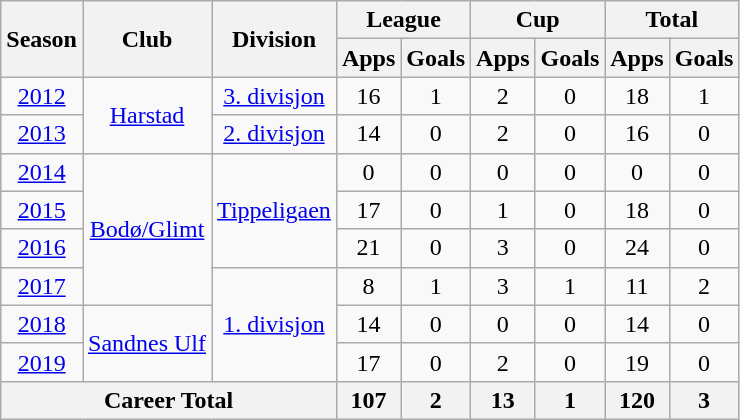<table class="wikitable" style="text-align: center;">
<tr>
<th rowspan="2">Season</th>
<th rowspan="2">Club</th>
<th rowspan="2">Division</th>
<th colspan="2">League</th>
<th colspan="2">Cup</th>
<th colspan="2">Total</th>
</tr>
<tr>
<th>Apps</th>
<th>Goals</th>
<th>Apps</th>
<th>Goals</th>
<th>Apps</th>
<th>Goals</th>
</tr>
<tr>
<td><a href='#'>2012</a></td>
<td rowspan="2" valign="center"><a href='#'>Harstad</a></td>
<td rowspan="1" valign="center"><a href='#'>3. divisjon</a></td>
<td>16</td>
<td>1</td>
<td>2</td>
<td>0</td>
<td>18</td>
<td>1</td>
</tr>
<tr>
<td><a href='#'>2013</a></td>
<td rowspan="1" valign="center"><a href='#'>2. divisjon</a></td>
<td>14</td>
<td>0</td>
<td>2</td>
<td>0</td>
<td>16</td>
<td>0</td>
</tr>
<tr>
<td><a href='#'>2014</a></td>
<td rowspan="4" valign="center"><a href='#'>Bodø/Glimt</a></td>
<td rowspan="3" valign="center"><a href='#'>Tippeligaen</a></td>
<td>0</td>
<td>0</td>
<td>0</td>
<td>0</td>
<td>0</td>
<td>0</td>
</tr>
<tr>
<td><a href='#'>2015</a></td>
<td>17</td>
<td>0</td>
<td>1</td>
<td>0</td>
<td>18</td>
<td>0</td>
</tr>
<tr>
<td><a href='#'>2016</a></td>
<td>21</td>
<td>0</td>
<td>3</td>
<td>0</td>
<td>24</td>
<td>0</td>
</tr>
<tr>
<td><a href='#'>2017</a></td>
<td rowspan="3" valign="center"><a href='#'>1. divisjon</a></td>
<td>8</td>
<td>1</td>
<td>3</td>
<td>1</td>
<td>11</td>
<td>2</td>
</tr>
<tr>
<td><a href='#'>2018</a></td>
<td rowspan="2" valign="center"><a href='#'>Sandnes Ulf</a></td>
<td>14</td>
<td>0</td>
<td>0</td>
<td>0</td>
<td>14</td>
<td>0</td>
</tr>
<tr>
<td><a href='#'>2019</a></td>
<td>17</td>
<td>0</td>
<td>2</td>
<td>0</td>
<td>19</td>
<td>0</td>
</tr>
<tr>
<th colspan="3">Career Total</th>
<th>107</th>
<th>2</th>
<th>13</th>
<th>1</th>
<th>120</th>
<th>3</th>
</tr>
</table>
